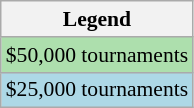<table class="wikitable" style="font-size:90%">
<tr>
<th>Legend</th>
</tr>
<tr style="background:#addfad;">
<td>$50,000 tournaments</td>
</tr>
<tr style="background:lightblue;">
<td>$25,000 tournaments</td>
</tr>
</table>
